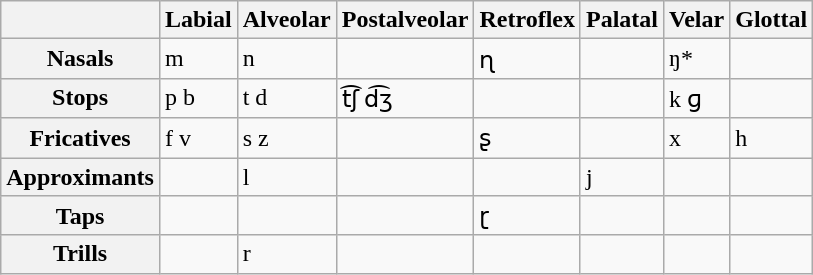<table class="wikitable">
<tr>
<th></th>
<th>Labial</th>
<th>Alveolar</th>
<th>Postalveolar</th>
<th>Retroflex</th>
<th>Palatal</th>
<th>Velar</th>
<th>Glottal</th>
</tr>
<tr>
<th>Nasals</th>
<td>m</td>
<td>n</td>
<td></td>
<td>ɳ</td>
<td></td>
<td>ŋ*</td>
<td></td>
</tr>
<tr>
<th>Stops</th>
<td>p b</td>
<td>t d</td>
<td>t͡ʃ d͡ʒ</td>
<td></td>
<td></td>
<td>k ɡ</td>
<td></td>
</tr>
<tr>
<th>Fricatives</th>
<td>f v</td>
<td>s z</td>
<td></td>
<td>ʂ</td>
<td></td>
<td>x</td>
<td>h</td>
</tr>
<tr>
<th>Approximants</th>
<td></td>
<td>l</td>
<td></td>
<td></td>
<td>j</td>
<td></td>
<td></td>
</tr>
<tr>
<th>Taps</th>
<td></td>
<td></td>
<td></td>
<td>ɽ</td>
<td></td>
<td></td>
<td></td>
</tr>
<tr>
<th>Trills</th>
<td></td>
<td>r</td>
<td></td>
<td></td>
<td></td>
<td></td>
<td></td>
</tr>
</table>
